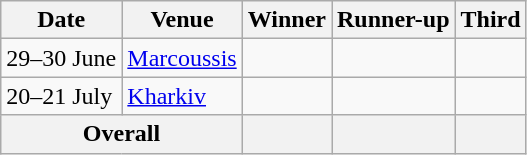<table class="wikitable">
<tr>
<th>Date</th>
<th>Venue</th>
<th>Winner</th>
<th>Runner-up</th>
<th>Third</th>
</tr>
<tr>
<td>29–30 June</td>
<td> <a href='#'>Marcoussis</a></td>
<td></td>
<td></td>
<td></td>
</tr>
<tr>
<td>20–21 July</td>
<td> <a href='#'>Kharkiv</a></td>
<td></td>
<td></td>
<td></td>
</tr>
<tr>
<th colspan=2>Overall</th>
<th></th>
<th></th>
<th></th>
</tr>
</table>
